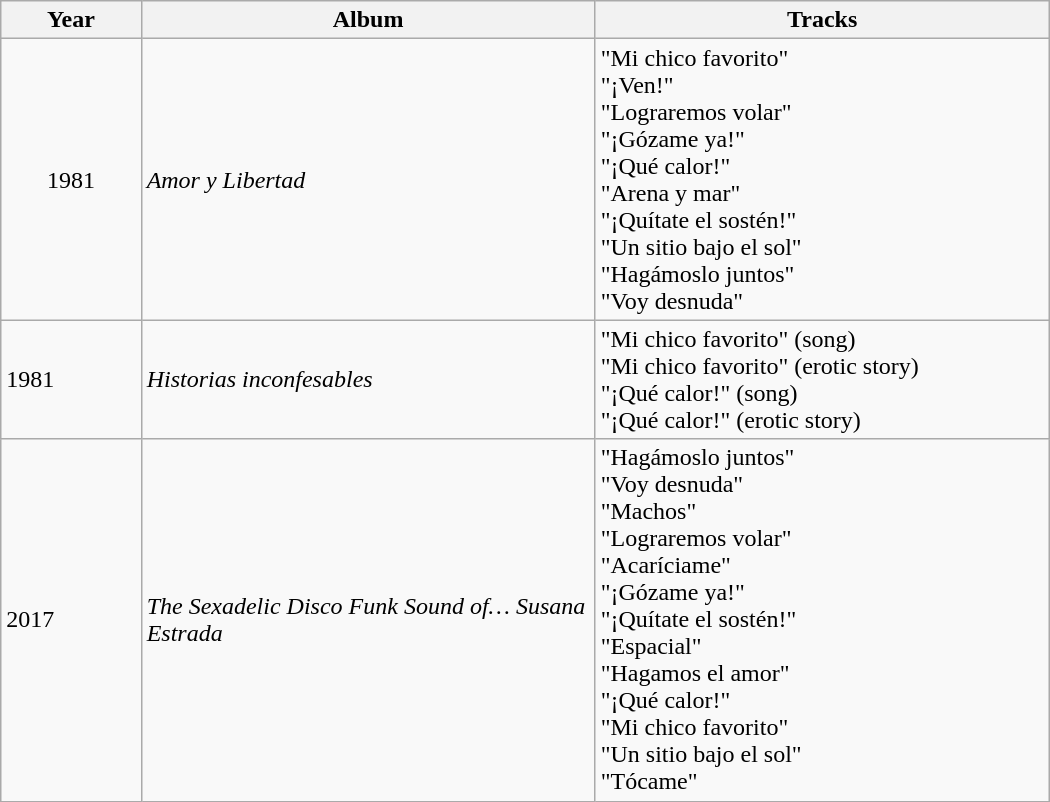<table class="wikitable col1cen col2cen center" style="width:700px">
<tr>
<th width="10">Year</th>
<th width="120">Album</th>
<th width="120">Tracks</th>
</tr>
<tr>
<td rowspan=1 align="center">1981</td>
<td><em>Amor y Libertad</em></td>
<td>"Mi chico favorito"<br>"¡Ven!"<br>"Lograremos volar"<br>"¡Gózame ya!"<br>"¡Qué calor!"<br>"Arena y mar"<br>"¡Quítate el sostén!"<br>"Un sitio bajo el sol"<br>"Hagámoslo juntos"<br>"Voy desnuda"</td>
</tr>
<tr>
<td>1981</td>
<td><em>Historias inconfesables</em></td>
<td>"Mi chico favorito" (song)<br>"Mi chico favorito" (erotic story)<br>"¡Qué calor!" (song)<br>"¡Qué calor!" (erotic story)</td>
</tr>
<tr>
<td>2017</td>
<td><em>The Sexadelic Disco Funk Sound of… Susana Estrada</em></td>
<td>"Hagámoslo juntos"<br>"Voy desnuda"<br>"Machos"<br>"Lograremos volar"<br>"Acaríciame"<br>"¡Gózame ya!"<br>"¡Quítate el sostén!"<br>"Espacial"<br>"Hagamos el amor"<br>"¡Qué calor!"<br>"Mi chico favorito"<br>"Un sitio bajo el sol"<br>"Tócame"</td>
</tr>
</table>
